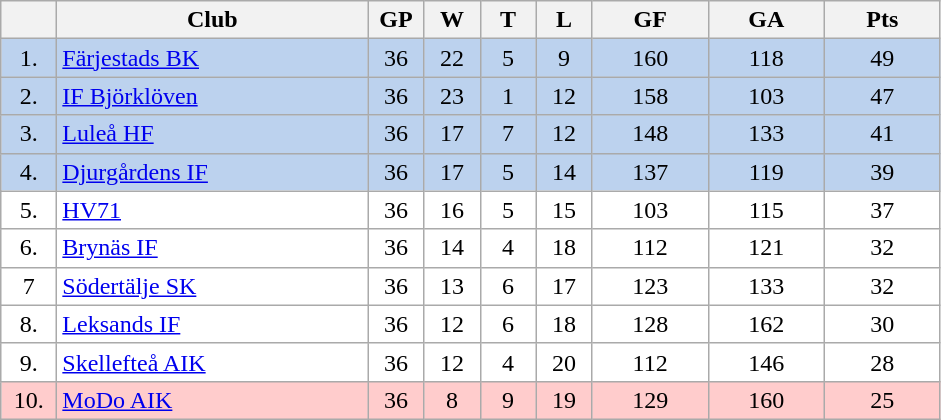<table class="wikitable">
<tr>
<th width="30"></th>
<th width="200">Club</th>
<th width="30">GP</th>
<th width="30">W</th>
<th width="30">T</th>
<th width="30">L</th>
<th width="70">GF</th>
<th width="70">GA</th>
<th width="70">Pts</th>
</tr>
<tr bgcolor="#BCD2EE" align="center">
<td>1.</td>
<td align="left"><a href='#'>Färjestads BK</a></td>
<td>36</td>
<td>22</td>
<td>5</td>
<td>9</td>
<td>160</td>
<td>118</td>
<td>49</td>
</tr>
<tr bgcolor="#BCD2EE" align="center">
<td>2.</td>
<td align="left"><a href='#'>IF Björklöven</a></td>
<td>36</td>
<td>23</td>
<td>1</td>
<td>12</td>
<td>158</td>
<td>103</td>
<td>47</td>
</tr>
<tr bgcolor="#BCD2EE" align="center">
<td>3.</td>
<td align="left"><a href='#'>Luleå HF</a></td>
<td>36</td>
<td>17</td>
<td>7</td>
<td>12</td>
<td>148</td>
<td>133</td>
<td>41</td>
</tr>
<tr bgcolor="#BCD2EE" align="center">
<td>4.</td>
<td align="left"><a href='#'>Djurgårdens IF</a></td>
<td>36</td>
<td>17</td>
<td>5</td>
<td>14</td>
<td>137</td>
<td>119</td>
<td>39</td>
</tr>
<tr bgcolor="#FFFFFF" align="center">
<td>5.</td>
<td align="left"><a href='#'>HV71</a></td>
<td>36</td>
<td>16</td>
<td>5</td>
<td>15</td>
<td>103</td>
<td>115</td>
<td>37</td>
</tr>
<tr bgcolor="#FFFFFF" align="center">
<td>6.</td>
<td align="left"><a href='#'>Brynäs IF</a></td>
<td>36</td>
<td>14</td>
<td>4</td>
<td>18</td>
<td>112</td>
<td>121</td>
<td>32</td>
</tr>
<tr bgcolor="#FFFFFF" align="center">
<td>7</td>
<td align="left"><a href='#'>Södertälje SK</a></td>
<td>36</td>
<td>13</td>
<td>6</td>
<td>17</td>
<td>123</td>
<td>133</td>
<td>32</td>
</tr>
<tr bgcolor="#FFFFFF" align="center">
<td>8.</td>
<td align="left"><a href='#'>Leksands IF</a></td>
<td>36</td>
<td>12</td>
<td>6</td>
<td>18</td>
<td>128</td>
<td>162</td>
<td>30</td>
</tr>
<tr bgcolor="#FFFFFF" align="center">
<td>9.</td>
<td align="left"><a href='#'>Skellefteå AIK</a></td>
<td>36</td>
<td>12</td>
<td>4</td>
<td>20</td>
<td>112</td>
<td>146</td>
<td>28</td>
</tr>
<tr bgcolor="#ffcccc" align="center">
<td>10.</td>
<td align="left"><a href='#'>MoDo AIK</a></td>
<td>36</td>
<td>8</td>
<td>9</td>
<td>19</td>
<td>129</td>
<td>160</td>
<td>25</td>
</tr>
</table>
